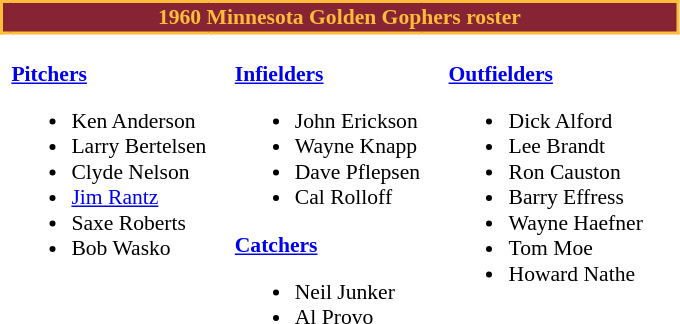<table class="toccolours" style="border-collapse:collapse; font-size:90%;">
<tr>
<th colspan="7" style="background:#872434;color:#FFBC3A; border: 2px solid #FFBC3A;text-align:center;">1960 Minnesota Golden Gophers roster</th>
</tr>
<tr>
<td width="03"> </td>
<td valign="top"><br><strong><a href='#'>Pitchers</a></strong><ul><li>Ken Anderson</li><li>Larry Bertelsen</li><li>Clyde Nelson</li><li><a href='#'>Jim Rantz</a></li><li>Saxe Roberts</li><li>Bob Wasko</li></ul></td>
<td width="15"> </td>
<td valign="top"><br><strong><a href='#'>Infielders</a></strong><ul><li>John Erickson</li><li>Wayne Knapp</li><li>Dave Pflepsen</li><li>Cal Rolloff</li></ul><strong><a href='#'>Catchers</a></strong><ul><li>Neil Junker</li><li>Al Provo</li></ul></td>
<td width="15"> </td>
<td valign="top"><br><strong><a href='#'>Outfielders</a></strong><ul><li>Dick Alford</li><li>Lee Brandt</li><li>Ron Causton</li><li>Barry Effress</li><li>Wayne Haefner</li><li>Tom Moe</li><li>Howard Nathe</li></ul></td>
<td width="20"> </td>
</tr>
</table>
